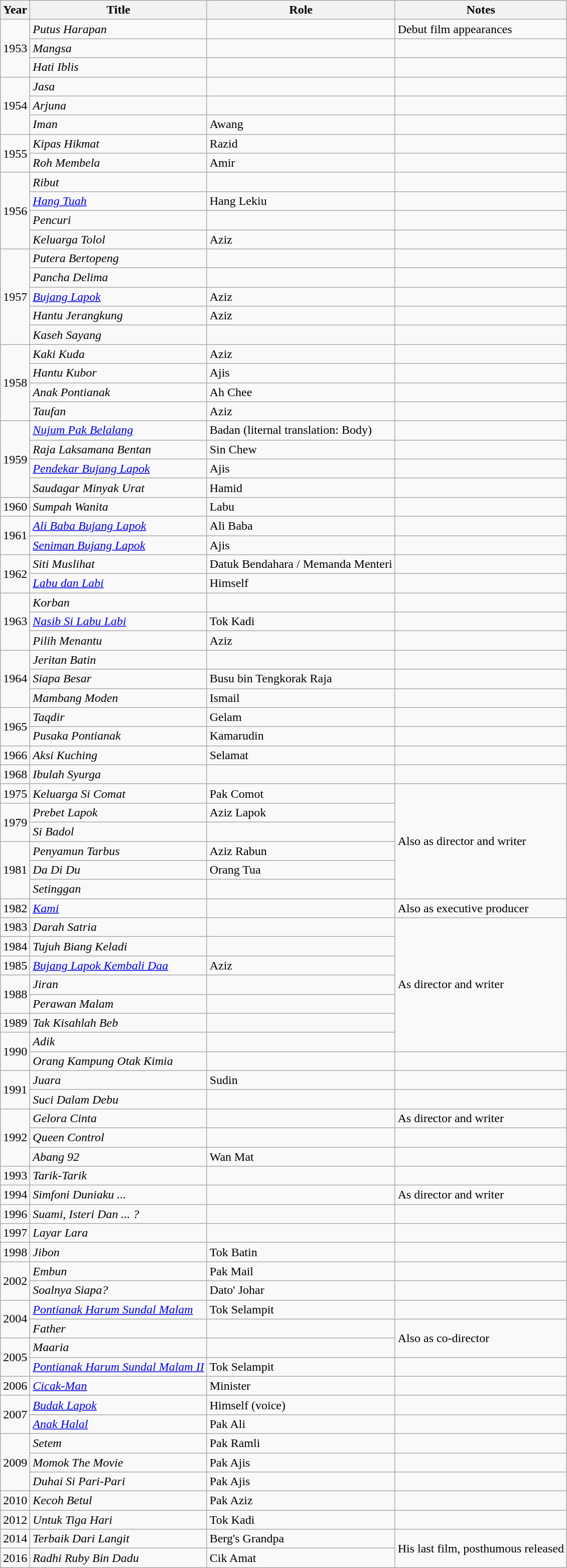<table class="wikitable">
<tr>
<th>Year</th>
<th>Title</th>
<th>Role</th>
<th>Notes</th>
</tr>
<tr>
<td rowspan="3">1953</td>
<td><em>Putus Harapan</em></td>
<td></td>
<td>Debut film appearances</td>
</tr>
<tr>
<td><em>Mangsa</em></td>
<td></td>
<td></td>
</tr>
<tr>
<td><em>Hati Iblis</em></td>
<td></td>
<td></td>
</tr>
<tr>
<td rowspan="3">1954</td>
<td><em>Jasa</em></td>
<td></td>
<td></td>
</tr>
<tr>
<td><em>Arjuna</em></td>
<td></td>
<td></td>
</tr>
<tr>
<td><em>Iman</em></td>
<td>Awang</td>
<td></td>
</tr>
<tr>
<td rowspan="2">1955</td>
<td><em>Kipas Hikmat</em></td>
<td>Razid</td>
<td></td>
</tr>
<tr>
<td><em>Roh Membela</em></td>
<td>Amir</td>
<td></td>
</tr>
<tr>
<td rowspan="4">1956</td>
<td><em>Ribut</em></td>
<td></td>
<td></td>
</tr>
<tr>
<td><em><a href='#'>Hang Tuah</a></em></td>
<td>Hang Lekiu</td>
<td></td>
</tr>
<tr>
<td><em>Pencuri</em></td>
<td></td>
<td></td>
</tr>
<tr>
<td><em>Keluarga Tolol</em></td>
<td>Aziz</td>
<td></td>
</tr>
<tr>
<td rowspan="5">1957</td>
<td><em>Putera Bertopeng</em></td>
<td></td>
<td></td>
</tr>
<tr>
<td><em>Pancha Delima</em></td>
<td></td>
<td></td>
</tr>
<tr>
<td><em><a href='#'>Bujang Lapok</a></em></td>
<td>Aziz</td>
<td></td>
</tr>
<tr>
<td><em>Hantu Jerangkung</em></td>
<td>Aziz</td>
<td></td>
</tr>
<tr>
<td><em>Kaseh Sayang</em></td>
<td></td>
<td></td>
</tr>
<tr>
<td rowspan="4">1958</td>
<td><em>Kaki Kuda</em></td>
<td>Aziz</td>
<td></td>
</tr>
<tr>
<td><em>Hantu Kubor</em></td>
<td>Ajis</td>
<td></td>
</tr>
<tr>
<td><em>Anak Pontianak</em></td>
<td>Ah Chee</td>
<td></td>
</tr>
<tr>
<td><em>Taufan</em></td>
<td>Aziz</td>
<td></td>
</tr>
<tr>
<td rowspan="4">1959</td>
<td><em><a href='#'>Nujum Pak Belalang</a></em></td>
<td>Badan (liternal translation: Body)</td>
<td></td>
</tr>
<tr>
<td><em>Raja Laksamana Bentan</em></td>
<td>Sin Chew</td>
<td></td>
</tr>
<tr>
<td><em><a href='#'>Pendekar Bujang Lapok</a></em></td>
<td>Ajis</td>
<td></td>
</tr>
<tr>
<td><em>Saudagar Minyak Urat</em></td>
<td>Hamid</td>
<td></td>
</tr>
<tr>
<td>1960</td>
<td><em>Sumpah Wanita</em></td>
<td>Labu</td>
<td></td>
</tr>
<tr>
<td rowspan="2">1961</td>
<td><em><a href='#'>Ali Baba Bujang Lapok</a></em></td>
<td>Ali Baba</td>
<td></td>
</tr>
<tr>
<td><em><a href='#'>Seniman Bujang Lapok</a></em></td>
<td>Ajis</td>
<td></td>
</tr>
<tr>
<td rowspan="2">1962</td>
<td><em>Siti Muslihat</em></td>
<td>Datuk Bendahara / Memanda Menteri</td>
<td></td>
</tr>
<tr>
<td><em><a href='#'>Labu dan Labi</a></em></td>
<td>Himself</td>
<td></td>
</tr>
<tr>
<td rowspan="3">1963</td>
<td><em>Korban</em></td>
<td></td>
<td></td>
</tr>
<tr>
<td><em><a href='#'>Nasib Si Labu Labi</a></em></td>
<td>Tok Kadi</td>
<td></td>
</tr>
<tr>
<td><em>Pilih Menantu</em></td>
<td>Aziz</td>
<td></td>
</tr>
<tr>
<td rowspan="3">1964</td>
<td><em>Jeritan Batin</em></td>
<td></td>
<td></td>
</tr>
<tr>
<td><em>Siapa Besar</em></td>
<td>Busu bin Tengkorak Raja</td>
<td></td>
</tr>
<tr>
<td><em>Mambang Moden</em></td>
<td>Ismail</td>
<td></td>
</tr>
<tr>
<td rowspan="2">1965</td>
<td><em>Taqdir</em></td>
<td>Gelam</td>
<td></td>
</tr>
<tr>
<td><em>Pusaka Pontianak</em></td>
<td>Kamarudin</td>
<td></td>
</tr>
<tr>
<td>1966</td>
<td><em>Aksi Kuching</em></td>
<td>Selamat</td>
<td></td>
</tr>
<tr>
<td>1968</td>
<td><em>Ibulah Syurga</em></td>
<td></td>
<td></td>
</tr>
<tr>
<td>1975</td>
<td><em>Keluarga Si Comat</em></td>
<td>Pak Comot</td>
<td rowspan="6">Also as director and writer</td>
</tr>
<tr>
<td rowspan="2">1979</td>
<td><em>Prebet Lapok</em></td>
<td>Aziz Lapok</td>
</tr>
<tr>
<td><em>Si Badol</em></td>
<td></td>
</tr>
<tr>
<td rowspan="3">1981</td>
<td><em>Penyamun Tarbus</em></td>
<td>Aziz Rabun</td>
</tr>
<tr>
<td><em>Da Di Du</em></td>
<td>Orang Tua</td>
</tr>
<tr>
<td><em>Setinggan</em></td>
<td></td>
</tr>
<tr>
<td>1982</td>
<td><em><a href='#'>Kami</a></em></td>
<td></td>
<td>Also as executive producer</td>
</tr>
<tr>
<td>1983</td>
<td><em>Darah Satria</em></td>
<td></td>
<td rowspan="7">As director and writer</td>
</tr>
<tr>
<td>1984</td>
<td><em>Tujuh Biang Keladi</em></td>
<td></td>
</tr>
<tr>
<td>1985</td>
<td><em><a href='#'>Bujang Lapok Kembali Daa</a></em></td>
<td>Aziz</td>
</tr>
<tr>
<td rowspan="2">1988</td>
<td><em>Jiran</em></td>
<td></td>
</tr>
<tr>
<td><em>Perawan Malam</em></td>
<td></td>
</tr>
<tr>
<td>1989</td>
<td><em>Tak Kisahlah Beb</em></td>
<td></td>
</tr>
<tr>
<td rowspan=2>1990</td>
<td><em>Adik</em></td>
<td></td>
</tr>
<tr>
<td><em>Orang Kampung Otak Kimia</em></td>
<td></td>
<td></td>
</tr>
<tr>
<td rowspan="2">1991</td>
<td><em>Juara</em></td>
<td>Sudin</td>
<td></td>
</tr>
<tr>
<td><em>Suci Dalam Debu</em></td>
<td></td>
<td></td>
</tr>
<tr>
<td rowspan="3">1992</td>
<td><em>Gelora Cinta</em></td>
<td></td>
<td>As director and writer</td>
</tr>
<tr>
<td><em>Queen Control</em></td>
<td></td>
<td></td>
</tr>
<tr>
<td><em>Abang 92</em></td>
<td>Wan Mat</td>
<td></td>
</tr>
<tr>
<td>1993</td>
<td><em>Tarik-Tarik</em></td>
<td></td>
<td></td>
</tr>
<tr>
<td>1994</td>
<td><em>Simfoni Duniaku ... </em></td>
<td></td>
<td>As director and writer</td>
</tr>
<tr>
<td>1996</td>
<td><em>Suami, Isteri Dan ... ?</em></td>
<td></td>
<td></td>
</tr>
<tr>
<td>1997</td>
<td><em>Layar Lara</em></td>
<td></td>
<td></td>
</tr>
<tr>
<td>1998</td>
<td><em>Jibon</em></td>
<td>Tok Batin</td>
<td></td>
</tr>
<tr>
<td rowspan="2">2002</td>
<td><em>Embun</em></td>
<td>Pak Mail</td>
<td></td>
</tr>
<tr>
<td><em>Soalnya Siapa?</em></td>
<td>Dato' Johar</td>
<td></td>
</tr>
<tr>
<td rowspan="2">2004</td>
<td><em><a href='#'>Pontianak Harum Sundal Malam</a></em></td>
<td>Tok Selampit</td>
<td></td>
</tr>
<tr>
<td><em>Father</em></td>
<td></td>
<td rowspan="2">Also as co-director</td>
</tr>
<tr>
<td rowspan="2">2005</td>
<td><em>Maaria</em></td>
<td></td>
</tr>
<tr>
<td><em><a href='#'>Pontianak Harum Sundal Malam II</a></em></td>
<td>Tok Selampit</td>
<td></td>
</tr>
<tr>
<td>2006</td>
<td><em><a href='#'>Cicak-Man</a></em></td>
<td>Minister</td>
<td></td>
</tr>
<tr>
<td rowspan="2">2007</td>
<td><em><a href='#'>Budak Lapok</a></em></td>
<td>Himself (voice)</td>
<td></td>
</tr>
<tr>
<td><em><a href='#'>Anak Halal</a></em></td>
<td>Pak Ali</td>
<td></td>
</tr>
<tr>
<td rowspan="3">2009</td>
<td><em>Setem</em></td>
<td>Pak Ramli</td>
<td></td>
</tr>
<tr>
<td><em>Momok The Movie</em></td>
<td>Pak Ajis</td>
<td></td>
</tr>
<tr>
<td><em>Duhai Si Pari-Pari</em></td>
<td>Pak Ajis</td>
<td></td>
</tr>
<tr>
<td>2010</td>
<td><em>Kecoh Betul</em></td>
<td>Pak Aziz</td>
<td></td>
</tr>
<tr>
<td>2012</td>
<td><em>Untuk Tiga Hari</em></td>
<td>Tok Kadi</td>
<td></td>
</tr>
<tr>
<td>2014</td>
<td><em>Terbaik Dari Langit</em></td>
<td>Berg's Grandpa</td>
<td rowspan="2">His last film, posthumous released</td>
</tr>
<tr>
<td>2016</td>
<td><em>Radhi Ruby Bin Dadu</em></td>
<td>Cik Amat</td>
</tr>
</table>
